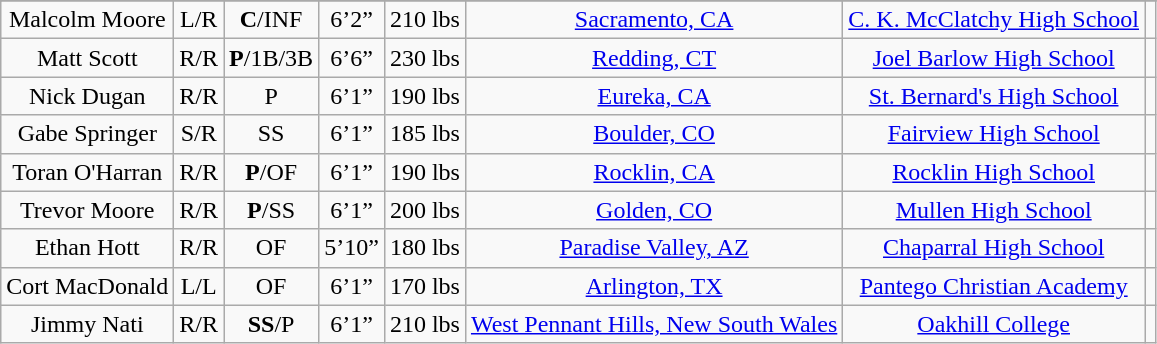<table class="wikitable sortable collapsible">
<tr>
</tr>
<tr>
</tr>
<tr align="center">
<td>Malcolm Moore</td>
<td>L/R</td>
<td><strong>C</strong>/INF</td>
<td>6’2”</td>
<td>210 lbs</td>
<td><a href='#'>Sacramento, CA</a></td>
<td><a href='#'>C. K. McClatchy High School</a></td>
<td></td>
</tr>
<tr align="center">
<td>Matt Scott</td>
<td>R/R</td>
<td><strong>P</strong>/1B/3B</td>
<td>6’6”</td>
<td>230 lbs</td>
<td><a href='#'>Redding, CT</a></td>
<td><a href='#'>Joel Barlow High School</a></td>
<td></td>
</tr>
<tr align="center">
<td>Nick Dugan</td>
<td>R/R</td>
<td>P</td>
<td>6’1”</td>
<td>190 lbs</td>
<td><a href='#'>Eureka, CA</a></td>
<td><a href='#'>St. Bernard's High School</a></td>
<td></td>
</tr>
<tr align="center">
<td>Gabe Springer</td>
<td>S/R</td>
<td>SS</td>
<td>6’1”</td>
<td>185 lbs</td>
<td><a href='#'>Boulder, CO</a></td>
<td><a href='#'>Fairview High School</a></td>
<td></td>
</tr>
<tr align="center">
<td>Toran O'Harran</td>
<td>R/R</td>
<td><strong>P</strong>/OF</td>
<td>6’1”</td>
<td>190 lbs</td>
<td><a href='#'>Rocklin, CA</a></td>
<td><a href='#'>Rocklin High School</a></td>
<td></td>
</tr>
<tr align="center">
<td>Trevor Moore</td>
<td>R/R</td>
<td><strong>P</strong>/SS</td>
<td>6’1”</td>
<td>200 lbs</td>
<td><a href='#'>Golden, CO</a></td>
<td><a href='#'>Mullen High School</a></td>
<td></td>
</tr>
<tr align="center">
<td>Ethan Hott</td>
<td>R/R</td>
<td>OF</td>
<td>5’10”</td>
<td>180 lbs</td>
<td><a href='#'>Paradise Valley, AZ</a></td>
<td><a href='#'>Chaparral High School</a></td>
<td></td>
</tr>
<tr align="center">
<td>Cort MacDonald</td>
<td>L/L</td>
<td>OF</td>
<td>6’1”</td>
<td>170 lbs</td>
<td><a href='#'>Arlington, TX</a></td>
<td><a href='#'>Pantego Christian Academy</a></td>
<td></td>
</tr>
<tr align="center">
<td>Jimmy Nati</td>
<td>R/R</td>
<td><strong>SS</strong>/P</td>
<td>6’1”</td>
<td>210 lbs</td>
<td><a href='#'>West Pennant Hills, New South Wales</a></td>
<td><a href='#'>Oakhill College</a></td>
<td></td>
</tr>
</table>
